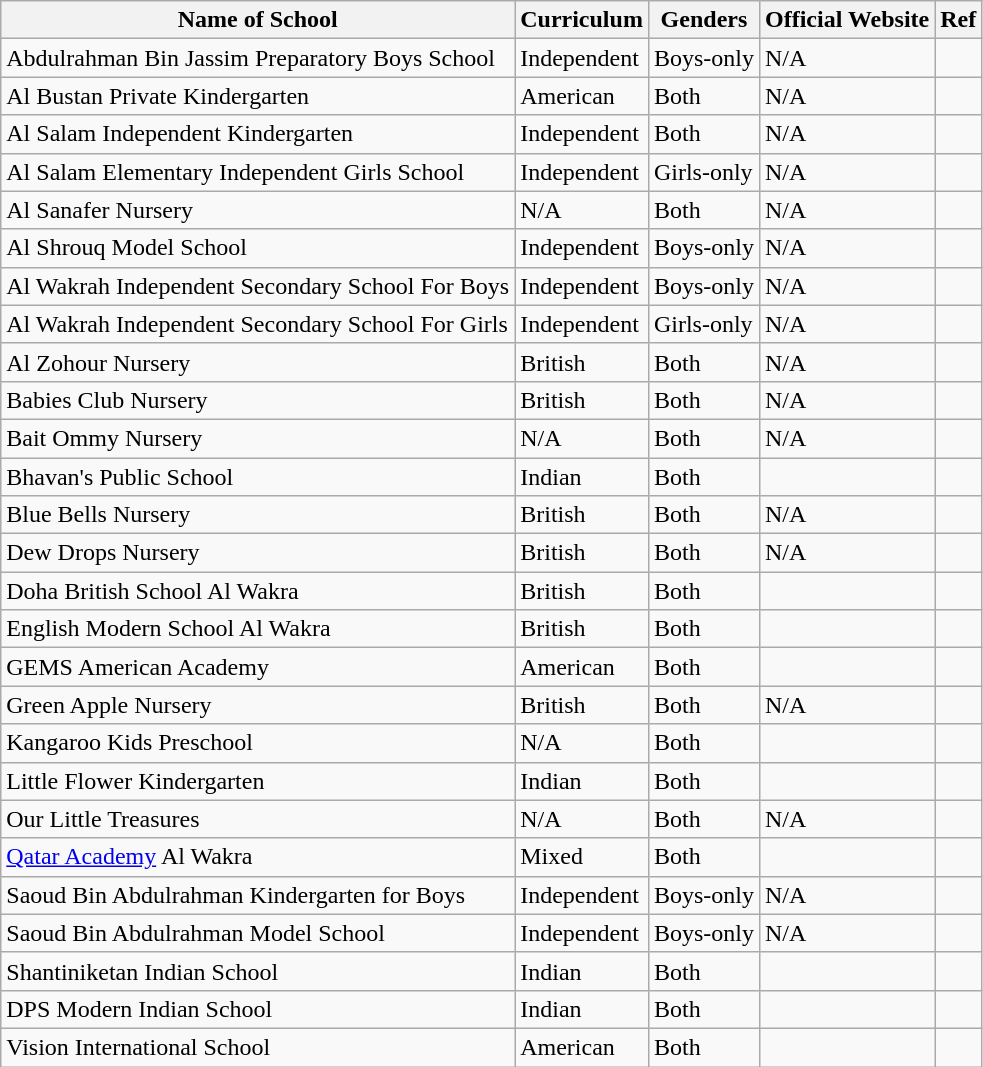<table class="wikitable sortable mw-collapsible">
<tr>
<th>Name of School</th>
<th>Curriculum</th>
<th>Genders</th>
<th>Official Website</th>
<th>Ref</th>
</tr>
<tr>
<td>Abdulrahman Bin Jassim Preparatory Boys School</td>
<td>Independent</td>
<td>Boys-only</td>
<td>N/A</td>
<td></td>
</tr>
<tr>
<td>Al Bustan Private Kindergarten</td>
<td>American</td>
<td>Both</td>
<td>N/A</td>
<td></td>
</tr>
<tr>
<td>Al Salam Independent Kindergarten</td>
<td>Independent</td>
<td>Both</td>
<td>N/A</td>
<td></td>
</tr>
<tr>
<td>Al Salam Elementary Independent Girls School</td>
<td>Independent</td>
<td>Girls-only</td>
<td>N/A</td>
<td></td>
</tr>
<tr>
<td>Al Sanafer Nursery</td>
<td>N/A</td>
<td>Both</td>
<td>N/A</td>
<td></td>
</tr>
<tr>
<td>Al Shrouq Model School</td>
<td>Independent</td>
<td>Boys-only</td>
<td>N/A</td>
<td></td>
</tr>
<tr>
<td>Al Wakrah Independent Secondary School For Boys</td>
<td>Independent</td>
<td>Boys-only</td>
<td>N/A</td>
<td></td>
</tr>
<tr>
<td>Al Wakrah Independent Secondary School For Girls</td>
<td>Independent</td>
<td>Girls-only</td>
<td>N/A</td>
<td></td>
</tr>
<tr>
<td>Al Zohour Nursery</td>
<td>British</td>
<td>Both</td>
<td>N/A</td>
<td></td>
</tr>
<tr>
<td>Babies Club Nursery</td>
<td>British</td>
<td>Both</td>
<td>N/A</td>
<td></td>
</tr>
<tr>
<td>Bait Ommy Nursery</td>
<td>N/A</td>
<td>Both</td>
<td>N/A</td>
<td></td>
</tr>
<tr>
<td>Bhavan's Public School</td>
<td>Indian</td>
<td>Both</td>
<td></td>
<td></td>
</tr>
<tr>
<td>Blue Bells Nursery</td>
<td>British</td>
<td>Both</td>
<td>N/A</td>
<td></td>
</tr>
<tr>
<td>Dew Drops Nursery</td>
<td>British</td>
<td>Both</td>
<td>N/A</td>
<td></td>
</tr>
<tr>
<td>Doha British School Al Wakra</td>
<td>British</td>
<td>Both</td>
<td></td>
<td></td>
</tr>
<tr>
<td>English Modern School Al Wakra</td>
<td>British</td>
<td>Both</td>
<td></td>
<td></td>
</tr>
<tr>
<td>GEMS American Academy</td>
<td>American</td>
<td>Both</td>
<td></td>
<td></td>
</tr>
<tr>
<td>Green Apple Nursery</td>
<td>British</td>
<td>Both</td>
<td>N/A</td>
<td></td>
</tr>
<tr>
<td>Kangaroo Kids Preschool</td>
<td>N/A</td>
<td>Both</td>
<td></td>
<td></td>
</tr>
<tr>
<td>Little Flower Kindergarten</td>
<td>Indian</td>
<td>Both</td>
<td></td>
<td></td>
</tr>
<tr>
<td>Our Little Treasures</td>
<td>N/A</td>
<td>Both</td>
<td>N/A</td>
<td></td>
</tr>
<tr>
<td><a href='#'>Qatar Academy</a> Al Wakra</td>
<td>Mixed</td>
<td>Both</td>
<td></td>
<td></td>
</tr>
<tr>
<td>Saoud Bin Abdulrahman Kindergarten for Boys</td>
<td>Independent</td>
<td>Boys-only</td>
<td>N/A</td>
<td></td>
</tr>
<tr>
<td>Saoud Bin Abdulrahman Model School</td>
<td>Independent</td>
<td>Boys-only</td>
<td>N/A</td>
<td></td>
</tr>
<tr>
<td>Shantiniketan Indian School</td>
<td>Indian</td>
<td>Both</td>
<td></td>
<td></td>
</tr>
<tr>
<td>DPS Modern Indian School</td>
<td>Indian</td>
<td>Both</td>
<td></td>
<td></td>
</tr>
<tr>
<td>Vision International School</td>
<td>American</td>
<td>Both</td>
<td></td>
<td></td>
</tr>
</table>
